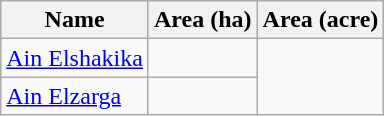<table class="wikitable sortable">
<tr>
<th scope="col" align=left>Name</th>
<th scope="col">Area (ha)</th>
<th scope="col">Area (acre)</th>
</tr>
<tr ---->
<td><a href='#'>Ain Elshakika</a></td>
<td></td>
</tr>
<tr ---->
<td><a href='#'>Ain Elzarga</a></td>
<td></td>
</tr>
</table>
